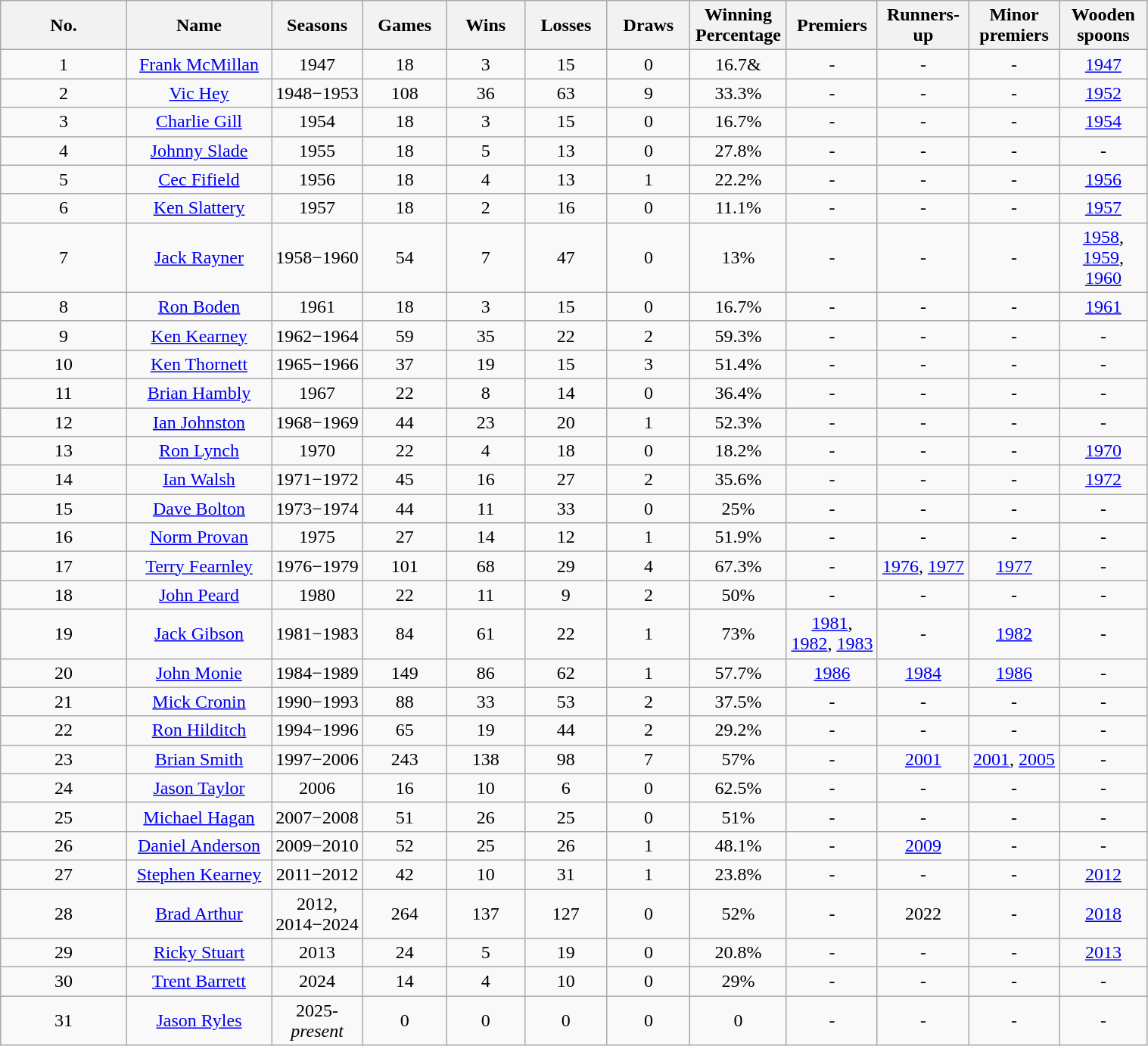<table class="wikitable sortable" width="80%" style="text-align: center;">
<tr>
<th style="width:10em">No.</th>
<th style="width:10em">Name</th>
<th>Seasons</th>
<th style="width:5em" data-sort-type="number">Games</th>
<th style="width:5em" data-sort-type="number">Wins</th>
<th style="width:5em" data-sort-type="number">Losses</th>
<th style="width:5em" data-sort-type="number">Draws</th>
<th style="width:5em" data-sort-type="number">Winning Percentage</th>
<th style="width:5em" data-sort-type="number">Premiers</th>
<th style="width:5em" data-sort-type="number">Runners-up</th>
<th style="width:5em" data-sort-type="number">Minor premiers</th>
<th style="width:5em" data-sort-type="number">Wooden spoons</th>
</tr>
<tr>
<td>1</td>
<td><a href='#'>Frank McMillan</a></td>
<td>1947</td>
<td>18</td>
<td>3</td>
<td>15</td>
<td>0</td>
<td>16.7&</td>
<td>-</td>
<td>-</td>
<td>-</td>
<td><a href='#'>1947</a></td>
</tr>
<tr>
<td>2</td>
<td><a href='#'>Vic Hey</a></td>
<td>1948−1953</td>
<td>108</td>
<td>36</td>
<td>63</td>
<td>9</td>
<td>33.3%</td>
<td>-</td>
<td>-</td>
<td>-</td>
<td><a href='#'>1952</a></td>
</tr>
<tr>
<td>3</td>
<td><a href='#'>Charlie Gill</a></td>
<td>1954</td>
<td>18</td>
<td>3</td>
<td>15</td>
<td>0</td>
<td>16.7%</td>
<td>-</td>
<td>-</td>
<td>-</td>
<td><a href='#'>1954</a></td>
</tr>
<tr>
<td>4</td>
<td><a href='#'>Johnny Slade</a></td>
<td>1955</td>
<td>18</td>
<td>5</td>
<td>13</td>
<td>0</td>
<td>27.8%</td>
<td>-</td>
<td>-</td>
<td>-</td>
<td>-</td>
</tr>
<tr>
<td>5</td>
<td><a href='#'>Cec Fifield</a></td>
<td>1956</td>
<td>18</td>
<td>4</td>
<td>13</td>
<td>1</td>
<td>22.2%</td>
<td>-</td>
<td>-</td>
<td>-</td>
<td><a href='#'>1956</a></td>
</tr>
<tr>
<td>6</td>
<td><a href='#'>Ken Slattery</a></td>
<td>1957</td>
<td>18</td>
<td>2</td>
<td>16</td>
<td>0</td>
<td>11.1%</td>
<td>-</td>
<td>-</td>
<td>-</td>
<td><a href='#'>1957</a></td>
</tr>
<tr>
<td>7</td>
<td><a href='#'>Jack Rayner</a></td>
<td>1958−1960</td>
<td>54</td>
<td>7</td>
<td>47</td>
<td>0</td>
<td>13%</td>
<td>-</td>
<td>-</td>
<td>-</td>
<td><a href='#'>1958</a>, <a href='#'>1959</a>, <a href='#'>1960</a></td>
</tr>
<tr>
<td>8</td>
<td><a href='#'>Ron Boden</a></td>
<td>1961</td>
<td>18</td>
<td>3</td>
<td>15</td>
<td>0</td>
<td>16.7%</td>
<td>-</td>
<td>-</td>
<td>-</td>
<td><a href='#'>1961</a></td>
</tr>
<tr>
<td>9</td>
<td><a href='#'>Ken Kearney</a></td>
<td>1962−1964</td>
<td>59</td>
<td>35</td>
<td>22</td>
<td>2</td>
<td>59.3%</td>
<td>-</td>
<td>-</td>
<td>-</td>
<td>-</td>
</tr>
<tr>
<td>10</td>
<td><a href='#'>Ken Thornett</a></td>
<td>1965−1966</td>
<td>37</td>
<td>19</td>
<td>15</td>
<td>3</td>
<td>51.4%</td>
<td>-</td>
<td>-</td>
<td>-</td>
<td>-</td>
</tr>
<tr>
<td>11</td>
<td><a href='#'>Brian Hambly</a></td>
<td>1967</td>
<td>22</td>
<td>8</td>
<td>14</td>
<td>0</td>
<td>36.4%</td>
<td>-</td>
<td>-</td>
<td>-</td>
<td>-</td>
</tr>
<tr>
<td>12</td>
<td><a href='#'>Ian Johnston</a></td>
<td>1968−1969</td>
<td>44</td>
<td>23</td>
<td>20</td>
<td>1</td>
<td>52.3%</td>
<td>-</td>
<td>-</td>
<td>-</td>
<td>-</td>
</tr>
<tr>
<td>13</td>
<td><a href='#'>Ron Lynch</a></td>
<td>1970</td>
<td>22</td>
<td>4</td>
<td>18</td>
<td>0</td>
<td>18.2%</td>
<td>-</td>
<td>-</td>
<td>-</td>
<td><a href='#'>1970</a></td>
</tr>
<tr>
<td>14</td>
<td><a href='#'>Ian Walsh</a></td>
<td>1971−1972</td>
<td>45</td>
<td>16</td>
<td>27</td>
<td>2</td>
<td>35.6%</td>
<td>-</td>
<td>-</td>
<td>-</td>
<td><a href='#'>1972</a></td>
</tr>
<tr>
<td>15</td>
<td><a href='#'>Dave Bolton</a></td>
<td>1973−1974</td>
<td>44</td>
<td>11</td>
<td>33</td>
<td>0</td>
<td>25%</td>
<td>-</td>
<td>-</td>
<td>-</td>
<td>-</td>
</tr>
<tr>
<td>16</td>
<td><a href='#'>Norm Provan</a></td>
<td>1975</td>
<td>27</td>
<td>14</td>
<td>12</td>
<td>1</td>
<td>51.9%</td>
<td>-</td>
<td>-</td>
<td>-</td>
<td>-</td>
</tr>
<tr>
<td>17</td>
<td><a href='#'>Terry Fearnley</a></td>
<td>1976−1979</td>
<td>101</td>
<td>68</td>
<td>29</td>
<td>4</td>
<td>67.3%</td>
<td>-</td>
<td><a href='#'>1976</a>, <a href='#'>1977</a></td>
<td><a href='#'>1977</a></td>
<td>-</td>
</tr>
<tr>
<td>18</td>
<td><a href='#'>John Peard</a></td>
<td>1980</td>
<td>22</td>
<td>11</td>
<td>9</td>
<td>2</td>
<td>50%</td>
<td>-</td>
<td>-</td>
<td>-</td>
<td>-</td>
</tr>
<tr>
<td>19</td>
<td><a href='#'>Jack Gibson</a></td>
<td>1981−1983</td>
<td>84</td>
<td>61</td>
<td>22</td>
<td>1</td>
<td>73%</td>
<td><a href='#'>1981</a>, <a href='#'>1982</a>, <a href='#'>1983</a></td>
<td>-</td>
<td><a href='#'>1982</a></td>
<td>-</td>
</tr>
<tr>
<td>20</td>
<td><a href='#'>John Monie</a></td>
<td>1984−1989</td>
<td>149</td>
<td>86</td>
<td>62</td>
<td>1</td>
<td>57.7%</td>
<td><a href='#'>1986</a></td>
<td><a href='#'>1984</a></td>
<td><a href='#'>1986</a></td>
<td>-</td>
</tr>
<tr>
<td>21</td>
<td><a href='#'>Mick Cronin</a></td>
<td>1990−1993</td>
<td>88</td>
<td>33</td>
<td>53</td>
<td>2</td>
<td>37.5%</td>
<td>-</td>
<td>-</td>
<td>-</td>
<td>-</td>
</tr>
<tr>
<td>22</td>
<td><a href='#'>Ron Hilditch</a></td>
<td>1994−1996</td>
<td>65</td>
<td>19</td>
<td>44</td>
<td>2</td>
<td>29.2%</td>
<td>-</td>
<td>-</td>
<td>-</td>
<td>-</td>
</tr>
<tr>
<td>23</td>
<td><a href='#'>Brian Smith</a></td>
<td>1997−2006</td>
<td>243</td>
<td>138</td>
<td>98</td>
<td>7</td>
<td>57%</td>
<td>-</td>
<td><a href='#'>2001</a></td>
<td><a href='#'>2001</a>, <a href='#'>2005</a></td>
<td>-</td>
</tr>
<tr>
<td>24</td>
<td><a href='#'>Jason Taylor</a></td>
<td>2006</td>
<td>16</td>
<td>10</td>
<td>6</td>
<td>0</td>
<td>62.5%</td>
<td>-</td>
<td>-</td>
<td>-</td>
<td>-</td>
</tr>
<tr>
<td>25</td>
<td><a href='#'>Michael Hagan</a></td>
<td>2007−2008</td>
<td>51</td>
<td>26</td>
<td>25</td>
<td>0</td>
<td>51%</td>
<td>-</td>
<td>-</td>
<td>-</td>
<td>-</td>
</tr>
<tr>
<td>26</td>
<td><a href='#'>Daniel Anderson</a></td>
<td>2009−2010</td>
<td>52</td>
<td>25</td>
<td>26</td>
<td>1</td>
<td>48.1%</td>
<td>-</td>
<td><a href='#'>2009</a></td>
<td>-</td>
<td>-</td>
</tr>
<tr>
<td>27</td>
<td><a href='#'>Stephen Kearney</a></td>
<td>2011−2012</td>
<td>42</td>
<td>10</td>
<td>31</td>
<td>1</td>
<td>23.8%</td>
<td>-</td>
<td>-</td>
<td>-</td>
<td><a href='#'>2012</a></td>
</tr>
<tr>
<td>28</td>
<td><a href='#'>Brad Arthur</a></td>
<td>2012, 2014−2024</td>
<td>264</td>
<td>137</td>
<td>127</td>
<td>0</td>
<td>52%</td>
<td>-</td>
<td>2022</td>
<td>-</td>
<td><a href='#'>2018</a></td>
</tr>
<tr>
<td>29</td>
<td><a href='#'>Ricky Stuart</a></td>
<td>2013</td>
<td>24</td>
<td>5</td>
<td>19</td>
<td>0</td>
<td>20.8%</td>
<td>-</td>
<td>-</td>
<td>-</td>
<td><a href='#'>2013</a></td>
</tr>
<tr>
<td>30</td>
<td><a href='#'>Trent Barrett</a></td>
<td>2024</td>
<td>14</td>
<td>4</td>
<td>10</td>
<td>0</td>
<td>29%</td>
<td>-</td>
<td>-</td>
<td>-</td>
<td>-</td>
</tr>
<tr>
<td>31</td>
<td><a href='#'>Jason Ryles</a></td>
<td>2025-<em>present</em></td>
<td>0</td>
<td>0</td>
<td>0</td>
<td>0</td>
<td>0</td>
<td>-</td>
<td>-</td>
<td>-</td>
<td>-</td>
</tr>
</table>
